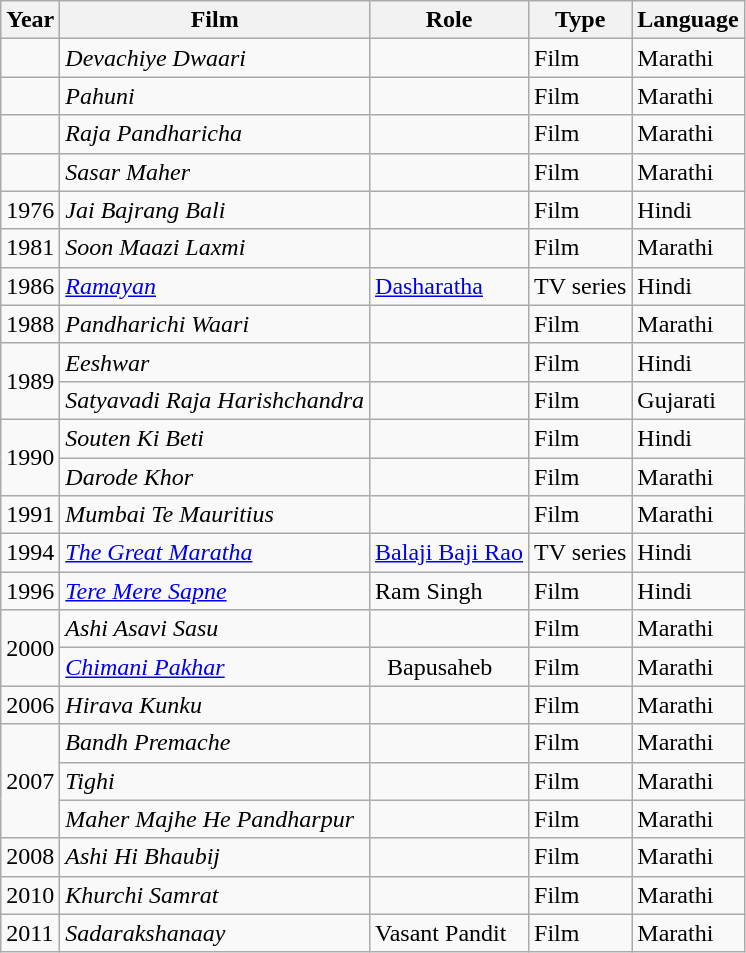<table class="wikitable sortable">
<tr style="width:50%; text-align:center;">
<th><strong>Year</strong></th>
<th><strong>Film</strong></th>
<th><strong>Role</strong></th>
<th><strong>Type</strong></th>
<th><strong>Language</strong></th>
</tr>
<tr>
<td></td>
<td><em>Devachiye Dwaari</em></td>
<td> </td>
<td>Film</td>
<td>Marathi</td>
</tr>
<tr>
<td></td>
<td><em>Pahuni</em></td>
<td> </td>
<td>Film</td>
<td>Marathi</td>
</tr>
<tr>
<td></td>
<td><em>Raja Pandharicha</em> </td>
<td> </td>
<td>Film</td>
<td>Marathi</td>
</tr>
<tr>
<td></td>
<td><em>Sasar Maher</em></td>
<td> </td>
<td>Film</td>
<td>Marathi</td>
</tr>
<tr>
<td>1976</td>
<td><em>Jai Bajrang Bali</em></td>
<td> </td>
<td>Film</td>
<td>Hindi</td>
</tr>
<tr>
<td>1981</td>
<td><em>Soon Maazi Laxmi</em></td>
<td> </td>
<td>Film</td>
<td>Marathi</td>
</tr>
<tr>
<td>1986</td>
<td><em><a href='#'>Ramayan</a></em></td>
<td><a href='#'>Dasharatha</a></td>
<td>TV series</td>
<td>Hindi</td>
</tr>
<tr>
<td>1988</td>
<td><em>Pandharichi Waari</em></td>
<td> </td>
<td>Film</td>
<td>Marathi</td>
</tr>
<tr>
<td rowspan="2">1989</td>
<td><em>Eeshwar</em></td>
<td> </td>
<td>Film</td>
<td>Hindi</td>
</tr>
<tr>
<td><em>Satyavadi Raja Harishchandra</em> </td>
<td> </td>
<td>Film</td>
<td>Gujarati</td>
</tr>
<tr>
<td rowspan="2">1990</td>
<td><em>Souten Ki Beti</em></td>
<td> </td>
<td>Film</td>
<td>Hindi</td>
</tr>
<tr>
<td><em>Darode Khor</em></td>
<td> </td>
<td>Film</td>
<td>Marathi</td>
</tr>
<tr>
<td>1991</td>
<td><em>Mumbai Te Mauritius</em></td>
<td> </td>
<td>Film</td>
<td>Marathi</td>
</tr>
<tr>
<td>1994</td>
<td><em><a href='#'>The Great Maratha</a></em></td>
<td><a href='#'>Balaji Baji Rao</a></td>
<td>TV series</td>
<td>Hindi</td>
</tr>
<tr>
<td>1996</td>
<td><em><a href='#'>Tere Mere Sapne</a></em></td>
<td>Ram Singh</td>
<td>Film</td>
<td>Hindi</td>
</tr>
<tr>
<td rowspan="2">2000</td>
<td><em>Ashi Asavi Sasu</em></td>
<td> </td>
<td>Film</td>
<td>Marathi</td>
</tr>
<tr>
<td><em><a href='#'>Chimani Pakhar</a></em></td>
<td>  Bapusaheb</td>
<td>Film</td>
<td>Marathi</td>
</tr>
<tr>
<td>2006</td>
<td><em>Hirava Kunku</em></td>
<td> </td>
<td>Film</td>
<td>Marathi</td>
</tr>
<tr>
<td rowspan="3">2007</td>
<td><em>Bandh Premache</em></td>
<td> </td>
<td>Film</td>
<td>Marathi</td>
</tr>
<tr>
<td><em>Tighi</em></td>
<td> </td>
<td>Film</td>
<td>Marathi</td>
</tr>
<tr>
<td><em>Maher Majhe He Pandharpur</em> </td>
<td> </td>
<td>Film</td>
<td>Marathi</td>
</tr>
<tr>
<td>2008</td>
<td><em>Ashi Hi Bhaubij</em></td>
<td> </td>
<td>Film</td>
<td>Marathi</td>
</tr>
<tr>
<td>2010</td>
<td><em>Khurchi Samrat</em></td>
<td> </td>
<td>Film</td>
<td>Marathi</td>
</tr>
<tr>
<td>2011</td>
<td><em>Sadarakshanaay</em></td>
<td>Vasant Pandit</td>
<td>Film</td>
<td>Marathi</td>
</tr>
</table>
